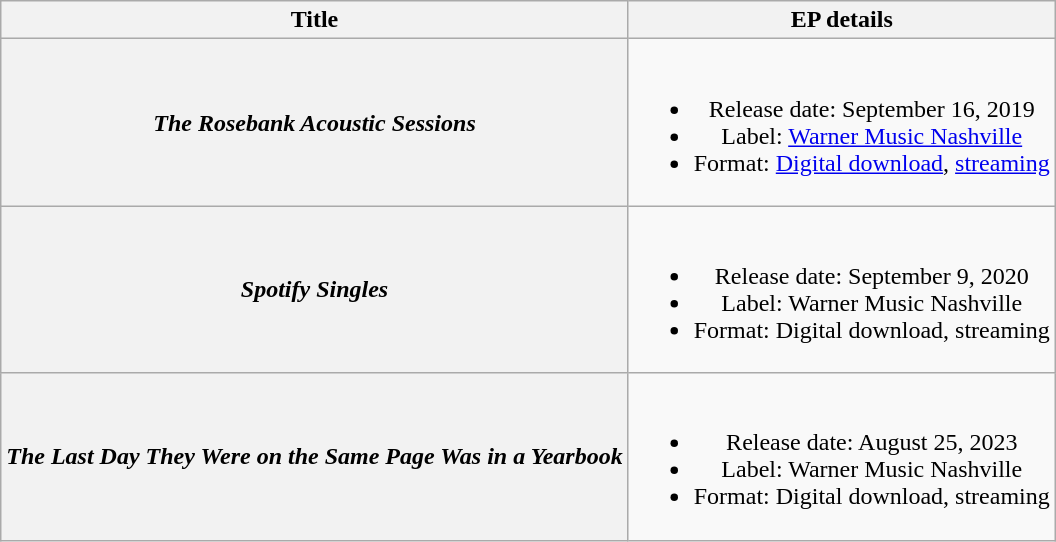<table class="wikitable plainrowheaders" style="text-align:center;">
<tr>
<th scope="col">Title</th>
<th scope="col">EP details</th>
</tr>
<tr>
<th scope="row"><em>The Rosebank Acoustic Sessions</em></th>
<td><br><ul><li>Release date: September 16, 2019</li><li>Label: <a href='#'>Warner Music Nashville</a></li><li>Format: <a href='#'>Digital download</a>, <a href='#'>streaming</a></li></ul></td>
</tr>
<tr>
<th scope="row"><em>Spotify Singles</em></th>
<td><br><ul><li>Release date: September 9, 2020</li><li>Label: Warner Music Nashville</li><li>Format: Digital download, streaming</li></ul></td>
</tr>
<tr>
<th scope="row"><em>The Last Day They Were on the Same Page Was in a Yearbook</em></th>
<td><br><ul><li>Release date: August 25, 2023</li><li>Label: Warner Music Nashville</li><li>Format: Digital download, streaming</li></ul></td>
</tr>
</table>
